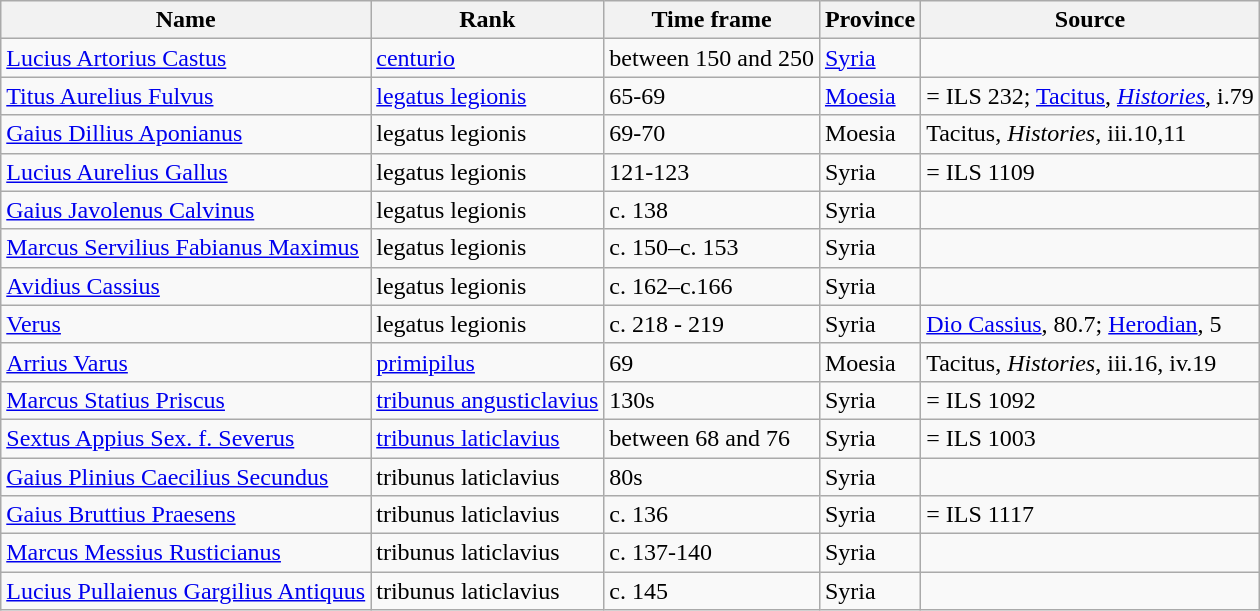<table class="wikitable sortable">
<tr style="vertical-align: top;">
<th>Name</th>
<th>Rank</th>
<th>Time frame</th>
<th>Province</th>
<th>Source</th>
</tr>
<tr>
<td><a href='#'>Lucius Artorius Castus</a></td>
<td><a href='#'>centurio</a></td>
<td>between 150 and 250</td>
<td><a href='#'>Syria</a></td>
<td></td>
</tr>
<tr>
<td><a href='#'>Titus Aurelius Fulvus</a></td>
<td><a href='#'>legatus legionis</a></td>
<td>65-69</td>
<td><a href='#'>Moesia</a></td>
<td> = ILS 232; <a href='#'>Tacitus</a>, <em><a href='#'>Histories</a></em>, i.79</td>
</tr>
<tr>
<td><a href='#'>Gaius Dillius Aponianus</a></td>
<td>legatus legionis</td>
<td>69-70</td>
<td>Moesia</td>
<td>Tacitus, <em>Histories</em>, iii.10,11</td>
</tr>
<tr>
<td><a href='#'>Lucius Aurelius Gallus</a></td>
<td>legatus legionis</td>
<td>121-123</td>
<td>Syria</td>
<td> = ILS 1109</td>
</tr>
<tr>
<td><a href='#'>Gaius Javolenus Calvinus</a></td>
<td>legatus legionis</td>
<td>c. 138</td>
<td>Syria</td>
<td></td>
</tr>
<tr>
<td><a href='#'>Marcus Servilius Fabianus Maximus</a></td>
<td>legatus legionis</td>
<td>c. 150–c. 153</td>
<td>Syria</td>
<td></td>
</tr>
<tr>
<td><a href='#'>Avidius Cassius</a></td>
<td>legatus legionis</td>
<td>c. 162–c.166</td>
<td>Syria</td>
<td></td>
</tr>
<tr>
<td><a href='#'>Verus</a></td>
<td>legatus legionis</td>
<td>c. 218 - 219</td>
<td>Syria</td>
<td><a href='#'>Dio Cassius</a>, 80.7; <a href='#'>Herodian</a>, 5</td>
</tr>
<tr>
<td><a href='#'>Arrius Varus</a></td>
<td><a href='#'>primipilus</a></td>
<td>69</td>
<td>Moesia</td>
<td>Tacitus, <em>Histories</em>, iii.16, iv.19</td>
</tr>
<tr>
<td><a href='#'>Marcus Statius Priscus</a></td>
<td><a href='#'>tribunus angusticlavius</a></td>
<td>130s</td>
<td>Syria</td>
<td> = ILS 1092</td>
</tr>
<tr>
<td><a href='#'>Sextus Appius Sex. f. Severus</a></td>
<td><a href='#'>tribunus laticlavius</a></td>
<td>between 68 and 76</td>
<td>Syria</td>
<td> = ILS 1003</td>
</tr>
<tr>
<td><a href='#'>Gaius Plinius Caecilius Secundus</a></td>
<td>tribunus laticlavius</td>
<td>80s</td>
<td>Syria</td>
<td></td>
</tr>
<tr>
<td><a href='#'>Gaius Bruttius Praesens</a></td>
<td>tribunus laticlavius</td>
<td>c. 136</td>
<td>Syria</td>
<td> = ILS 1117</td>
</tr>
<tr>
<td><a href='#'>Marcus Messius Rusticianus</a></td>
<td>tribunus laticlavius</td>
<td>c. 137-140</td>
<td>Syria</td>
<td></td>
</tr>
<tr>
<td><a href='#'>Lucius Pullaienus Gargilius Antiquus</a></td>
<td>tribunus laticlavius</td>
<td>c. 145</td>
<td>Syria</td>
<td></td>
</tr>
</table>
